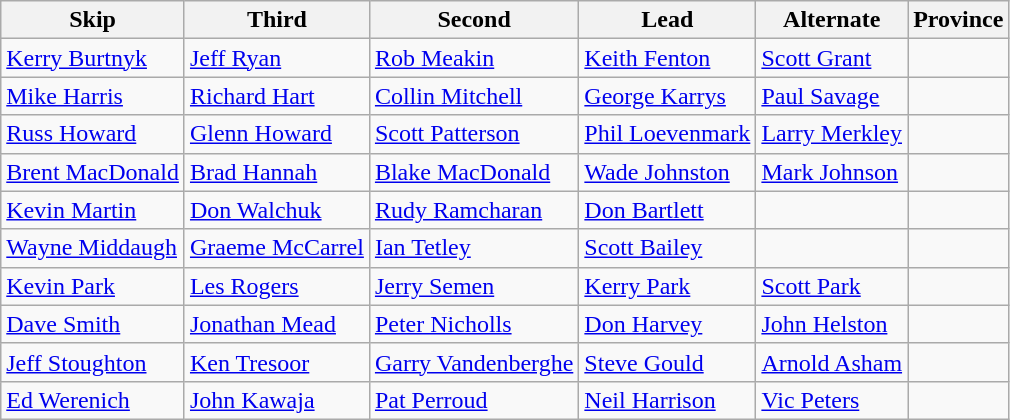<table class="wikitable">
<tr>
<th>Skip</th>
<th>Third</th>
<th>Second</th>
<th>Lead</th>
<th>Alternate</th>
<th>Province</th>
</tr>
<tr>
<td><a href='#'>Kerry Burtnyk</a></td>
<td><a href='#'>Jeff Ryan</a></td>
<td><a href='#'>Rob Meakin</a></td>
<td><a href='#'>Keith Fenton</a></td>
<td><a href='#'>Scott Grant</a></td>
<td></td>
</tr>
<tr>
<td><a href='#'>Mike Harris</a></td>
<td><a href='#'>Richard Hart</a></td>
<td><a href='#'>Collin Mitchell</a></td>
<td><a href='#'>George Karrys</a></td>
<td><a href='#'>Paul Savage</a></td>
<td></td>
</tr>
<tr>
<td><a href='#'>Russ Howard</a></td>
<td><a href='#'>Glenn Howard</a></td>
<td><a href='#'>Scott Patterson</a></td>
<td><a href='#'>Phil Loevenmark</a></td>
<td><a href='#'>Larry Merkley</a></td>
<td></td>
</tr>
<tr>
<td><a href='#'>Brent MacDonald</a></td>
<td><a href='#'>Brad Hannah</a></td>
<td><a href='#'>Blake MacDonald</a></td>
<td><a href='#'>Wade Johnston</a></td>
<td><a href='#'>Mark Johnson</a></td>
<td></td>
</tr>
<tr>
<td><a href='#'>Kevin Martin</a></td>
<td><a href='#'>Don Walchuk</a></td>
<td><a href='#'>Rudy Ramcharan</a></td>
<td><a href='#'>Don Bartlett</a></td>
<td></td>
<td></td>
</tr>
<tr>
<td><a href='#'>Wayne Middaugh</a></td>
<td><a href='#'>Graeme McCarrel</a></td>
<td><a href='#'>Ian Tetley</a></td>
<td><a href='#'>Scott Bailey</a></td>
<td></td>
<td></td>
</tr>
<tr>
<td><a href='#'>Kevin Park</a></td>
<td><a href='#'>Les Rogers</a></td>
<td><a href='#'>Jerry Semen</a></td>
<td><a href='#'>Kerry Park</a></td>
<td><a href='#'>Scott Park</a></td>
<td></td>
</tr>
<tr>
<td><a href='#'>Dave Smith</a></td>
<td><a href='#'>Jonathan Mead</a></td>
<td><a href='#'>Peter Nicholls</a></td>
<td><a href='#'>Don Harvey</a></td>
<td><a href='#'>John Helston</a></td>
<td></td>
</tr>
<tr>
<td><a href='#'>Jeff Stoughton</a></td>
<td><a href='#'>Ken Tresoor</a></td>
<td><a href='#'>Garry Vandenberghe</a></td>
<td><a href='#'>Steve Gould</a></td>
<td><a href='#'>Arnold Asham</a></td>
<td></td>
</tr>
<tr>
<td><a href='#'>Ed Werenich</a></td>
<td><a href='#'>John Kawaja</a></td>
<td><a href='#'>Pat Perroud</a></td>
<td><a href='#'>Neil Harrison</a></td>
<td><a href='#'>Vic Peters</a></td>
<td></td>
</tr>
</table>
